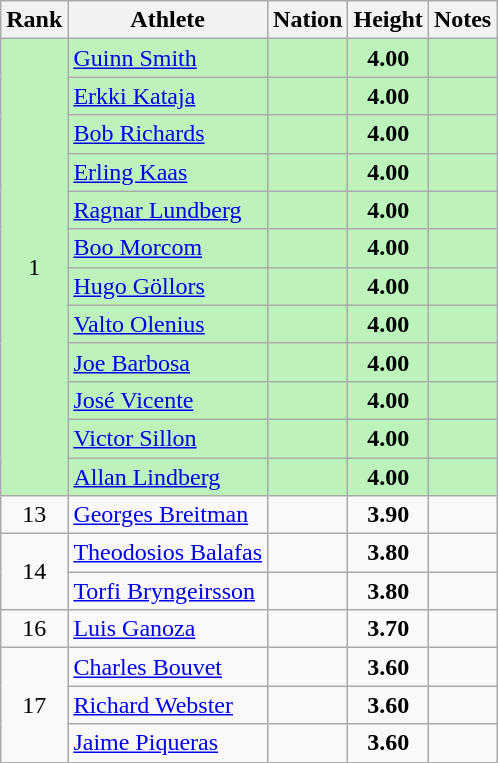<table class="wikitable sortable" style="text-align:center">
<tr>
<th>Rank</th>
<th>Athlete</th>
<th>Nation</th>
<th>Height</th>
<th>Notes</th>
</tr>
<tr bgcolor=bbf3bb>
<td rowspan=12>1</td>
<td align=left><a href='#'>Guinn Smith</a></td>
<td align=left></td>
<td><strong>4.00</strong></td>
<td></td>
</tr>
<tr bgcolor=bbf3bb>
<td align=left><a href='#'>Erkki Kataja</a></td>
<td align=left></td>
<td><strong>4.00</strong></td>
<td></td>
</tr>
<tr bgcolor=bbf3bb>
<td align=left><a href='#'>Bob Richards</a></td>
<td align=left></td>
<td><strong>4.00</strong></td>
<td></td>
</tr>
<tr bgcolor=bbf3bb>
<td align=left><a href='#'>Erling Kaas</a></td>
<td align=left></td>
<td><strong>4.00</strong></td>
<td></td>
</tr>
<tr bgcolor=bbf3bb>
<td align=left><a href='#'>Ragnar Lundberg</a></td>
<td align=left></td>
<td><strong>4.00</strong></td>
<td></td>
</tr>
<tr bgcolor=bbf3bb>
<td align=left><a href='#'>Boo Morcom</a></td>
<td align=left></td>
<td><strong>4.00</strong></td>
<td></td>
</tr>
<tr bgcolor=bbf3bb>
<td align=left><a href='#'>Hugo Göllors</a></td>
<td align=left></td>
<td><strong>4.00</strong></td>
<td></td>
</tr>
<tr bgcolor=bbf3bb>
<td align=left><a href='#'>Valto Olenius</a></td>
<td align=left></td>
<td><strong>4.00</strong></td>
<td></td>
</tr>
<tr bgcolor=bbf3bb>
<td align=left><a href='#'>Joe Barbosa</a></td>
<td align=left></td>
<td><strong>4.00</strong></td>
<td></td>
</tr>
<tr bgcolor=bbf3bb>
<td align=left><a href='#'>José Vicente</a></td>
<td align=left></td>
<td><strong>4.00</strong></td>
<td></td>
</tr>
<tr bgcolor=bbf3bb>
<td align=left><a href='#'>Victor Sillon</a></td>
<td align=left></td>
<td><strong>4.00</strong></td>
<td></td>
</tr>
<tr bgcolor=bbf3bb>
<td align=left><a href='#'>Allan Lindberg</a></td>
<td align=left></td>
<td><strong>4.00</strong></td>
<td></td>
</tr>
<tr>
<td>13</td>
<td align=left><a href='#'>Georges Breitman</a></td>
<td align=left></td>
<td><strong>3.90</strong></td>
<td></td>
</tr>
<tr>
<td rowspan=2>14</td>
<td align=left><a href='#'>Theodosios Balafas</a></td>
<td align=left></td>
<td><strong>3.80</strong></td>
<td></td>
</tr>
<tr>
<td align=left><a href='#'>Torfi Bryngeirsson</a></td>
<td align=left></td>
<td><strong>3.80</strong></td>
<td></td>
</tr>
<tr>
<td>16</td>
<td align=left><a href='#'>Luis Ganoza</a></td>
<td align=left></td>
<td><strong>3.70</strong></td>
<td></td>
</tr>
<tr>
<td rowspan=3>17</td>
<td align=left><a href='#'>Charles Bouvet</a></td>
<td align=left></td>
<td><strong>3.60</strong></td>
<td></td>
</tr>
<tr>
<td align=left><a href='#'>Richard Webster</a></td>
<td align=left></td>
<td><strong>3.60</strong></td>
<td></td>
</tr>
<tr>
<td align=left><a href='#'>Jaime Piqueras</a></td>
<td align=left></td>
<td><strong>3.60</strong></td>
<td></td>
</tr>
</table>
